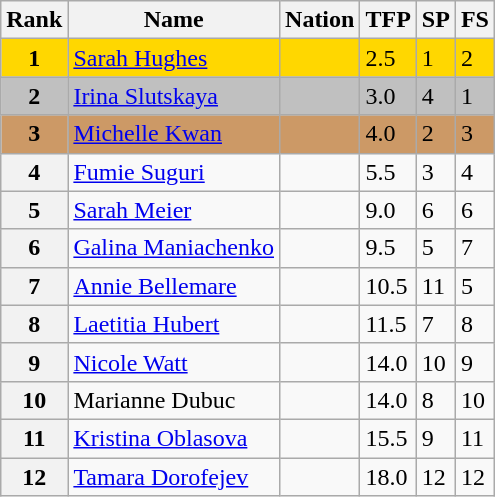<table class="wikitable">
<tr>
<th>Rank</th>
<th>Name</th>
<th>Nation</th>
<th>TFP</th>
<th>SP</th>
<th>FS</th>
</tr>
<tr bgcolor="gold">
<td align="center"><strong>1</strong></td>
<td><a href='#'>Sarah Hughes</a></td>
<td></td>
<td>2.5</td>
<td>1</td>
<td>2</td>
</tr>
<tr bgcolor="silver">
<td align="center"><strong>2</strong></td>
<td><a href='#'>Irina Slutskaya</a></td>
<td></td>
<td>3.0</td>
<td>4</td>
<td>1</td>
</tr>
<tr bgcolor="cc9966">
<td align="center"><strong>3</strong></td>
<td><a href='#'>Michelle Kwan</a></td>
<td></td>
<td>4.0</td>
<td>2</td>
<td>3</td>
</tr>
<tr>
<th>4</th>
<td><a href='#'>Fumie Suguri</a></td>
<td></td>
<td>5.5</td>
<td>3</td>
<td>4</td>
</tr>
<tr>
<th>5</th>
<td><a href='#'>Sarah Meier</a></td>
<td></td>
<td>9.0</td>
<td>6</td>
<td>6</td>
</tr>
<tr>
<th>6</th>
<td><a href='#'>Galina Maniachenko</a></td>
<td></td>
<td>9.5</td>
<td>5</td>
<td>7</td>
</tr>
<tr>
<th>7</th>
<td><a href='#'>Annie Bellemare</a></td>
<td></td>
<td>10.5</td>
<td>11</td>
<td>5</td>
</tr>
<tr>
<th>8</th>
<td><a href='#'>Laetitia Hubert</a></td>
<td></td>
<td>11.5</td>
<td>7</td>
<td>8</td>
</tr>
<tr>
<th>9</th>
<td><a href='#'>Nicole Watt</a></td>
<td></td>
<td>14.0</td>
<td>10</td>
<td>9</td>
</tr>
<tr>
<th>10</th>
<td>Marianne Dubuc</td>
<td></td>
<td>14.0</td>
<td>8</td>
<td>10</td>
</tr>
<tr>
<th>11</th>
<td><a href='#'>Kristina Oblasova</a></td>
<td></td>
<td>15.5</td>
<td>9</td>
<td>11</td>
</tr>
<tr>
<th>12</th>
<td><a href='#'>Tamara Dorofejev</a></td>
<td></td>
<td>18.0</td>
<td>12</td>
<td>12</td>
</tr>
</table>
